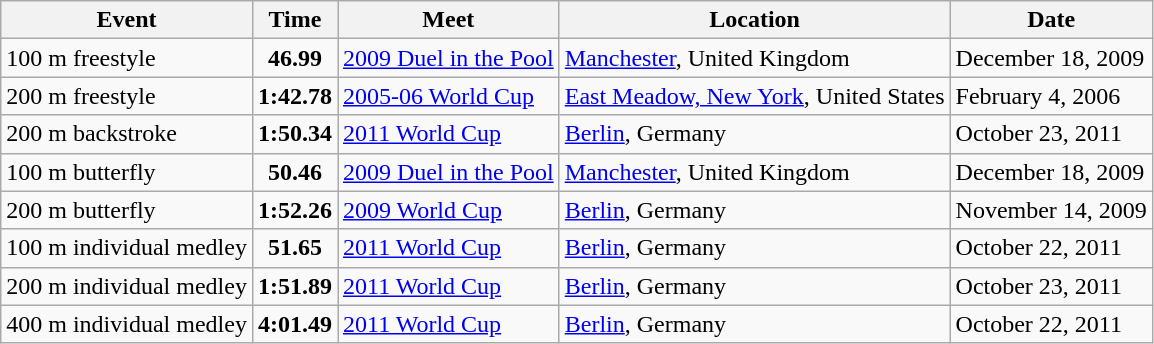<table class="wikitable">
<tr>
<th>Event</th>
<th>Time</th>
<th>Meet</th>
<th>Location</th>
<th>Date</th>
</tr>
<tr>
<td>100 m freestyle</td>
<td style="text-align:center;"><strong>46.99</strong></td>
<td><a href='#'>2009 Duel in the Pool</a></td>
<td><a href='#'>Manchester</a>, United Kingdom</td>
<td>December 18, 2009</td>
</tr>
<tr>
<td>200 m freestyle</td>
<td style="text-align:center;"><strong>1:42.78</strong></td>
<td><a href='#'>2005-06 World Cup</a></td>
<td><a href='#'>East Meadow, New York</a>, United States</td>
<td>February 4, 2006</td>
</tr>
<tr>
<td>200 m backstroke</td>
<td style="text-align:center;"><strong>1:50.34</strong></td>
<td><a href='#'>2011 World Cup</a></td>
<td><a href='#'>Berlin</a>, Germany</td>
<td>October 23, 2011</td>
</tr>
<tr>
<td>100 m butterfly</td>
<td style="text-align:center;"><strong>50.46</strong></td>
<td><a href='#'>2009 Duel in the Pool</a></td>
<td><a href='#'>Manchester</a>, United Kingdom</td>
<td>December 18, 2009</td>
</tr>
<tr>
<td>200 m butterfly</td>
<td style="text-align:center;"><strong>1:52.26</strong></td>
<td><a href='#'>2009 World Cup</a></td>
<td><a href='#'>Berlin</a>, Germany</td>
<td>November 14, 2009</td>
</tr>
<tr>
<td>100 m individual medley</td>
<td style="text-align:center;"><strong>51.65</strong></td>
<td><a href='#'>2011 World Cup</a></td>
<td><a href='#'>Berlin</a>, Germany</td>
<td>October 22, 2011</td>
</tr>
<tr>
<td>200 m individual medley</td>
<td style="text-align:center;"><strong>1:51.89</strong></td>
<td><a href='#'>2011 World Cup</a></td>
<td><a href='#'>Berlin</a>, Germany</td>
<td>October 23, 2011</td>
</tr>
<tr>
<td>400 m individual medley</td>
<td style="text-align:center;"><strong>4:01.49</strong></td>
<td><a href='#'>2011 World Cup</a></td>
<td><a href='#'>Berlin</a>, Germany</td>
<td>October 22, 2011</td>
</tr>
</table>
